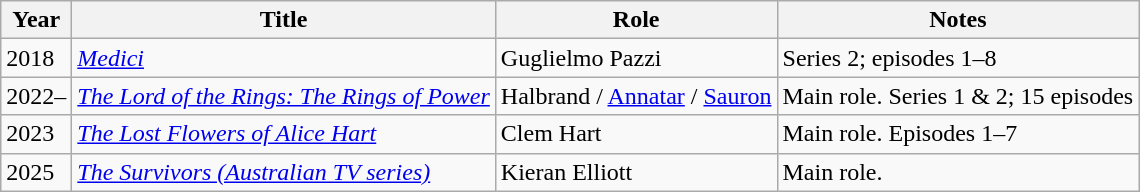<table class="wikitable unsortable">
<tr>
<th scope="col">Year</th>
<th scope="col">Title</th>
<th scope="col">Role</th>
<th scope="col">Notes</th>
</tr>
<tr>
<td>2018</td>
<td><em><a href='#'>Medici</a></em></td>
<td>Guglielmo Pazzi</td>
<td>Series 2; episodes 1–8</td>
</tr>
<tr>
<td>2022–</td>
<td><em><a href='#'>The Lord of the Rings: The Rings of Power</a></em></td>
<td>Halbrand / <a href='#'>Annatar</a> / <a href='#'>Sauron</a></td>
<td>Main role. Series 1 & 2; 15 episodes</td>
</tr>
<tr>
<td>2023</td>
<td><em><a href='#'>The Lost Flowers of Alice Hart</a></em></td>
<td>Clem Hart</td>
<td>Main role. Episodes 1–7</td>
</tr>
<tr>
<td>2025</td>
<td><em><a href='#'>The Survivors (Australian TV series)</a></em></td>
<td>Kieran Elliott</td>
<td>Main role.</td>
</tr>
</table>
